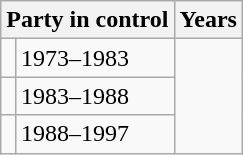<table class="wikitable">
<tr>
<th colspan="2">Party in control</th>
<th>Years</th>
</tr>
<tr>
<td></td>
<td>1973–1983</td>
</tr>
<tr>
<td></td>
<td>1983–1988</td>
</tr>
<tr>
<td></td>
<td>1988–1997</td>
</tr>
</table>
